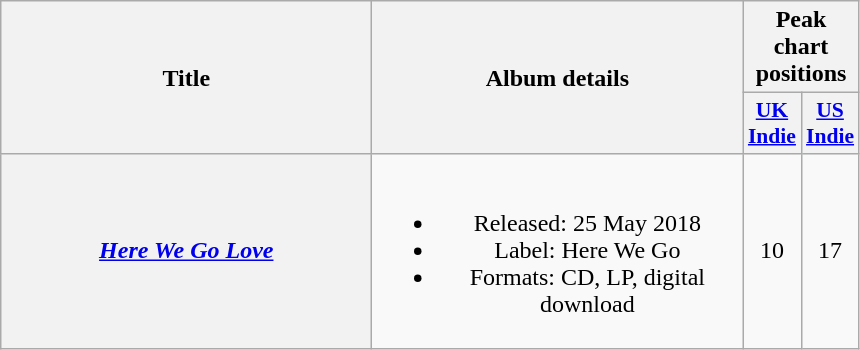<table class="wikitable plainrowheaders" style="text-align:center;">
<tr>
<th rowspan="2" scope="col" style="width:15em;">Title</th>
<th rowspan="2" scope="col" style="width:15em;">Album details</th>
<th colspan="2">Peak chart positions</th>
</tr>
<tr>
<th scope="col" style="width:2em;font-size:90%;"><a href='#'>UK Indie</a><br></th>
<th scope="col" style="width:2em;font-size:90%;"><a href='#'>US Indie</a><br></th>
</tr>
<tr>
<th scope="row"><em><a href='#'>Here We Go Love</a></em></th>
<td><br><ul><li>Released: 25 May 2018</li><li>Label: Here We Go</li><li>Formats: CD, LP, digital download</li></ul></td>
<td>10</td>
<td>17</td>
</tr>
</table>
